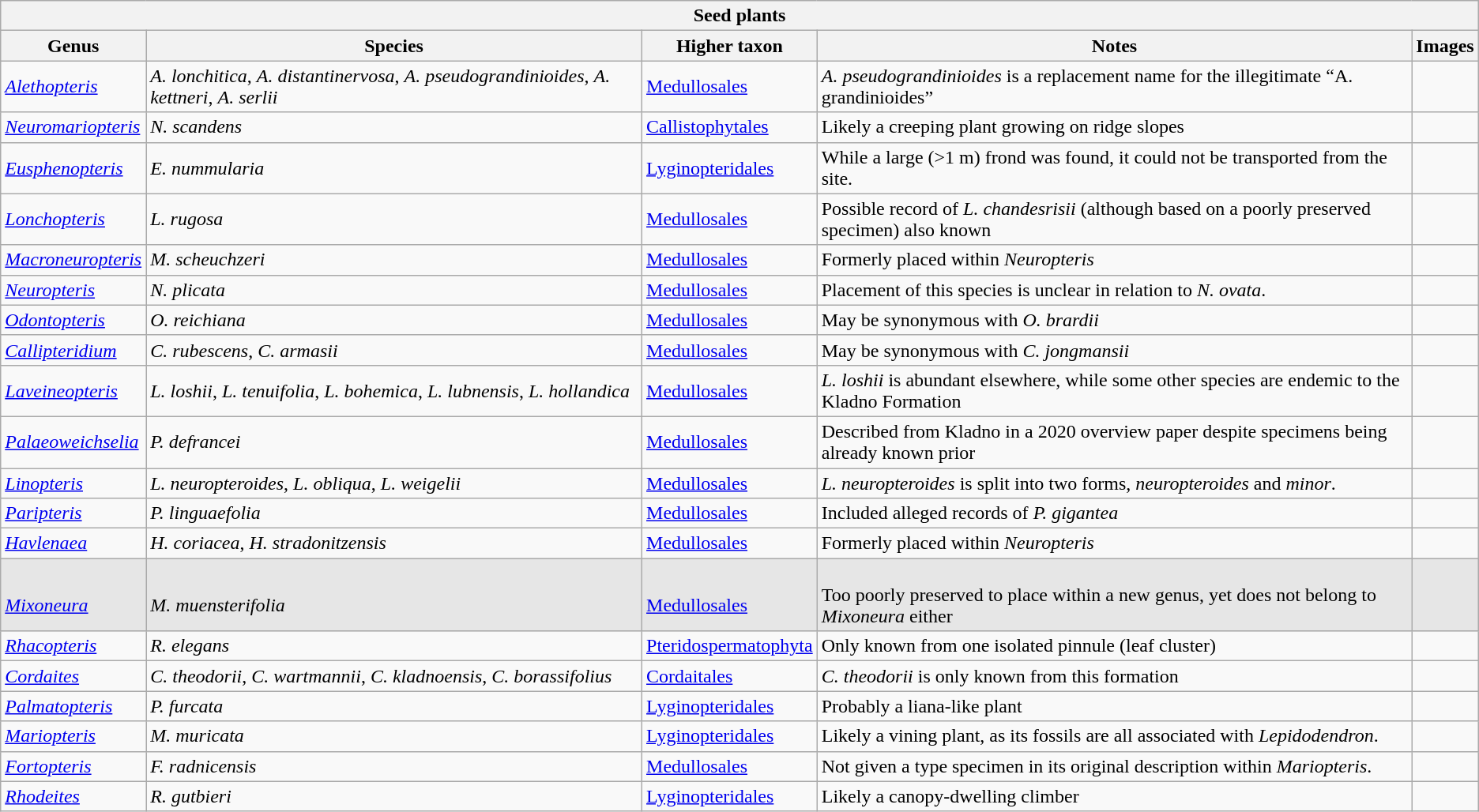<table class="wikitable sortable mw-collapsible">
<tr>
<th colspan="6" align="center">Seed plants</th>
</tr>
<tr>
<th>Genus</th>
<th>Species</th>
<th>Higher taxon</th>
<th>Notes</th>
<th>Images</th>
</tr>
<tr>
<td><em><a href='#'>Alethopteris</a></em></td>
<td><em>A. lonchitica</em>, <em>A. distantinervosa</em>, <em>A. pseudograndinioides</em>, <em>A. kettneri</em>, <em>A. serlii</em></td>
<td><a href='#'>Medullosales</a></td>
<td><em>A. pseudograndinioides</em> is a replacement name for the illegitimate “A. grandinioides”</td>
<td></td>
</tr>
<tr>
<td><em><a href='#'>Neuromariopteris</a></em></td>
<td><em>N. scandens</em></td>
<td><a href='#'>Callistophytales</a></td>
<td>Likely a creeping plant growing on ridge slopes</td>
<td></td>
</tr>
<tr>
<td><em><a href='#'>Eusphenopteris</a></em></td>
<td><em>E. nummularia</em></td>
<td><a href='#'>Lyginopteridales</a></td>
<td>While a large (>1 m) frond was found, it could not be transported from the site.</td>
<td></td>
</tr>
<tr>
<td><em><a href='#'>Lonchopteris</a></em></td>
<td><em>L. rugosa</em></td>
<td><a href='#'>Medullosales</a></td>
<td>Possible record of <em>L. chandesrisii</em> (although based on a poorly preserved specimen) also known</td>
<td></td>
</tr>
<tr>
<td><em><a href='#'>Macroneuropteris</a></em></td>
<td><em>M. scheuchzeri</em></td>
<td><a href='#'>Medullosales</a></td>
<td>Formerly placed within <em>Neuropteris</em></td>
<td></td>
</tr>
<tr>
<td><em><a href='#'>Neuropteris</a></em></td>
<td><em>N. plicata</em></td>
<td><a href='#'>Medullosales</a></td>
<td>Placement of this species is unclear in relation to <em>N. ovata</em>.</td>
<td></td>
</tr>
<tr>
<td><em><a href='#'>Odontopteris</a></em></td>
<td><em>O. reichiana</em></td>
<td><a href='#'>Medullosales</a></td>
<td>May be synonymous with <em>O. brardii</em></td>
<td></td>
</tr>
<tr>
<td><em><a href='#'>Callipteridium</a></em></td>
<td><em>C. rubescens</em>, <em>C. armasii</em></td>
<td><a href='#'>Medullosales</a></td>
<td>May be synonymous with <em>C. jongmansii</em></td>
<td></td>
</tr>
<tr>
<td><em><a href='#'>Laveineopteris</a></em></td>
<td><em>L. loshii</em>, <em>L. tenuifolia</em>, <em>L. bohemica</em>, <em>L. lubnensis</em>, <em>L. hollandica</em></td>
<td><a href='#'>Medullosales</a></td>
<td><em>L. loshii</em> is abundant elsewhere, while some other species are endemic to the Kladno Formation</td>
<td></td>
</tr>
<tr>
<td><em><a href='#'>Palaeoweichselia</a></em></td>
<td><em>P. defrancei</em></td>
<td><a href='#'>Medullosales</a></td>
<td>Described from Kladno in a 2020 overview paper despite specimens being already known prior</td>
<td></td>
</tr>
<tr>
<td><em><a href='#'>Linopteris</a></em></td>
<td><em>L. neuropteroides</em>, <em>L. obliqua</em>, <em>L. weigelii</em></td>
<td><a href='#'>Medullosales</a></td>
<td><em>L. neuropteroides</em> is split into two forms, <em>neuropteroides</em> and <em>minor</em>.</td>
<td></td>
</tr>
<tr>
<td><em><a href='#'>Paripteris</a></em></td>
<td><em>P. linguaefolia</em></td>
<td><a href='#'>Medullosales</a></td>
<td>Included alleged records of <em>P. gigantea</em></td>
<td></td>
</tr>
<tr>
<td><em><a href='#'>Havlenaea</a></em></td>
<td><em>H. coriacea</em>, <em>H. stradonitzensis</em></td>
<td><a href='#'>Medullosales</a></td>
<td>Formerly placed within <em>Neuropteris</em></td>
<td></td>
</tr>
<tr>
<td style="background:#E6E6E6;"><br><em><a href='#'>Mixoneura</a></em></td>
<td style="background:#E6E6E6;"><br><em>M. muensterifolia</em></td>
<td style="background:#E6E6E6;"><br><a href='#'>Medullosales</a></td>
<td style="background:#E6E6E6;"><br>Too poorly preserved to place within a new genus, yet does not belong to <em>Mixoneura</em> either</td>
<td style="background:#E6E6E6;"></td>
</tr>
<tr>
<td><em><a href='#'>Rhacopteris</a></em></td>
<td><em>R. elegans</em></td>
<td><a href='#'>Pteridospermatophyta</a></td>
<td>Only known from one isolated pinnule (leaf cluster)</td>
<td></td>
</tr>
<tr>
<td><em><a href='#'>Cordaites</a></em></td>
<td><em>C. theodorii</em>, <em>C. wartmannii</em>, <em>C. kladnoensis</em>, <em>C. borassifolius</em></td>
<td><a href='#'>Cordaitales</a></td>
<td><em>C. theodorii</em> is only known from this formation</td>
<td></td>
</tr>
<tr>
<td><em><a href='#'>Palmatopteris</a></em></td>
<td><em>P. furcata</em></td>
<td><a href='#'>Lyginopteridales</a></td>
<td>Probably a liana-like plant</td>
<td></td>
</tr>
<tr>
<td><em><a href='#'>Mariopteris</a></em></td>
<td><em>M. muricata</em></td>
<td><a href='#'>Lyginopteridales</a></td>
<td>Likely a vining plant, as its fossils are all associated with <em>Lepidodendron</em>.</td>
<td></td>
</tr>
<tr>
<td><em><a href='#'>Fortopteris</a></em></td>
<td><em>F. radnicensis</em></td>
<td><a href='#'>Medullosales</a></td>
<td>Not given a type specimen in its original description within <em>Mariopteris</em>.</td>
<td></td>
</tr>
<tr>
<td><em><a href='#'>Rhodeites</a></em></td>
<td><em>R. gutbieri</em></td>
<td><a href='#'>Lyginopteridales</a></td>
<td>Likely a canopy-dwelling climber</td>
<td></td>
</tr>
</table>
